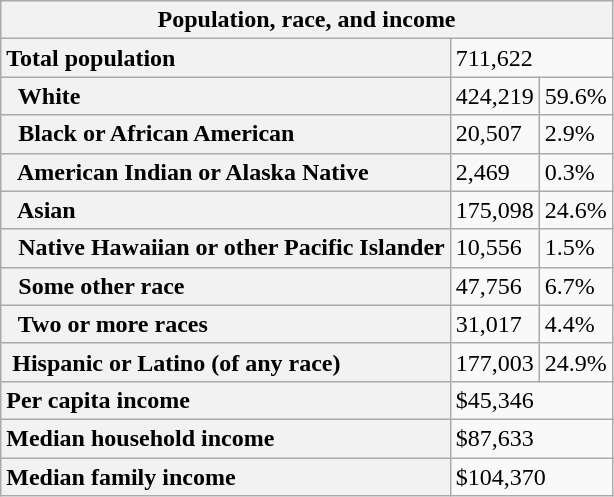<table class="wikitable collapsible collapsed">
<tr>
<th colspan=6>Population, race, and income</th>
</tr>
<tr>
<th scope="row" style="text-align: left;">Total population</th>
<td colspan=2>711,622</td>
</tr>
<tr>
<th scope="row" style="text-align: left;">  White</th>
<td>424,219</td>
<td>59.6%</td>
</tr>
<tr>
<th scope="row" style="text-align: left;">  Black or African American</th>
<td>20,507</td>
<td>2.9%</td>
</tr>
<tr>
<th scope="row" style="text-align: left;">  American Indian or Alaska Native</th>
<td>2,469</td>
<td>0.3%</td>
</tr>
<tr>
<th scope="row" style="text-align: left;">  Asian</th>
<td>175,098</td>
<td>24.6%</td>
</tr>
<tr>
<th scope="row" style="text-align: left;">  Native Hawaiian or other Pacific Islander</th>
<td>10,556</td>
<td>1.5%</td>
</tr>
<tr>
<th scope="row" style="text-align: left;">  Some other race</th>
<td>47,756</td>
<td>6.7%</td>
</tr>
<tr>
<th scope="row" style="text-align: left;">  Two or more races</th>
<td>31,017</td>
<td>4.4%</td>
</tr>
<tr>
<th scope="row" style="text-align: left;"> Hispanic or Latino (of any race)</th>
<td>177,003</td>
<td>24.9%</td>
</tr>
<tr>
<th scope="row" style="text-align: left;">Per capita income</th>
<td colspan=2>$45,346</td>
</tr>
<tr>
<th scope="row" style="text-align: left;">Median household income</th>
<td colspan=2>$87,633</td>
</tr>
<tr>
<th scope="row" style="text-align: left;">Median family income</th>
<td colspan=2>$104,370</td>
</tr>
</table>
